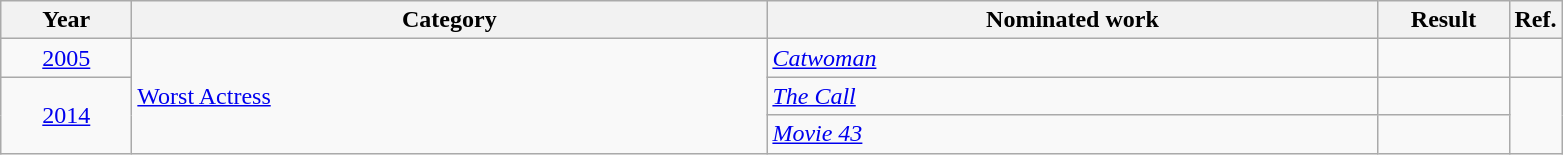<table class=wikitable>
<tr>
<th scope="col" style="width:5em;">Year</th>
<th scope="col" style="width:26em;">Category</th>
<th scope="col" style="width:25em;">Nominated work</th>
<th scope="col" style="width:5em;">Result</th>
<th>Ref.</th>
</tr>
<tr>
<td style="text-align:center;"><a href='#'>2005</a></td>
<td rowspan="3"><a href='#'>Worst Actress</a></td>
<td><em><a href='#'>Catwoman</a></em></td>
<td></td>
<td style="text-align:center;"></td>
</tr>
<tr>
<td style="text-align:center;", rowspan="2"><a href='#'>2014</a></td>
<td><em><a href='#'>The Call</a></em></td>
<td></td>
<td style="text-align:center;" rowspan="2"></td>
</tr>
<tr>
<td><em><a href='#'>Movie 43</a></em></td>
<td></td>
</tr>
</table>
